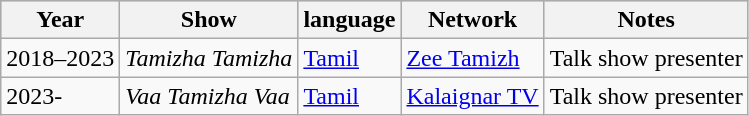<table class="wikitable">
<tr style="background:#ccc; text-align:center;">
<th>Year</th>
<th>Show</th>
<th>language</th>
<th>Network</th>
<th>Notes</th>
</tr>
<tr>
<td>2018–2023</td>
<td><em>Tamizha Tamizha</em></td>
<td><a href='#'>Tamil</a></td>
<td><a href='#'>Zee Tamizh</a></td>
<td>Talk show presenter</td>
</tr>
<tr>
<td>2023-</td>
<td><em> Vaa Tamizha Vaa</em></td>
<td><a href='#'>Tamil</a></td>
<td><a href='#'>Kalaignar TV</a></td>
<td>Talk show presenter</td>
</tr>
</table>
